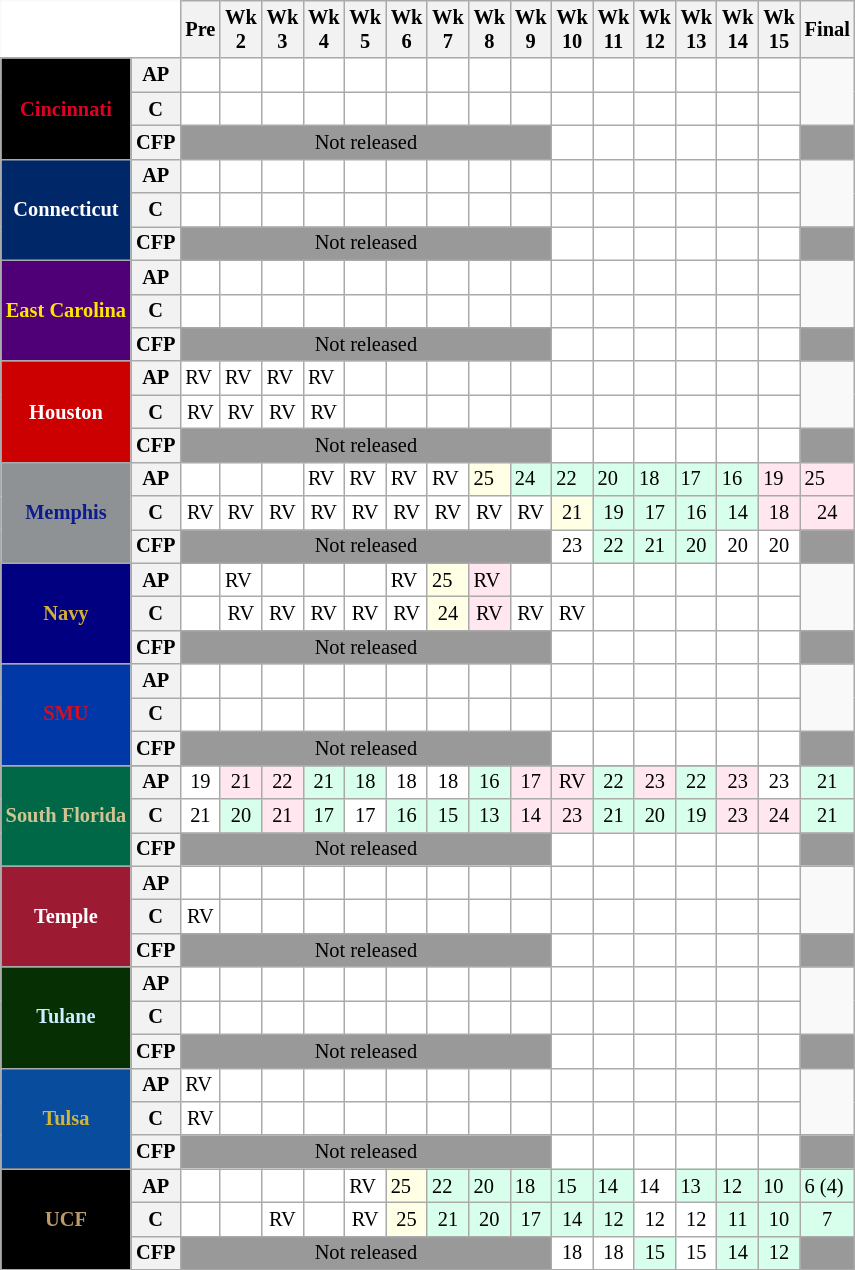<table class="wikitable" style="white-space:nowrap;font-size:85%;">
<tr>
<th colspan=2 style="background:white; border-top-style:hidden; border-left-style:hidden;"> </th>
<th>Pre</th>
<th>Wk<br>2</th>
<th>Wk<br>3</th>
<th>Wk<br>4</th>
<th>Wk<br>5</th>
<th>Wk<br>6</th>
<th>Wk<br>7</th>
<th>Wk<br>8</th>
<th>Wk<br>9</th>
<th>Wk<br>10</th>
<th>Wk<br>11</th>
<th>Wk<br>12</th>
<th>Wk<br>13</th>
<th>Wk<br>14</th>
<th>Wk<br>15</th>
<th>Final</th>
</tr>
<tr style="text-align:center;">
<th rowspan=3 style="background:#000000; color:#e00122;"><strong>Cincinnati</strong></th>
<th>AP</th>
<td style="background:#FFF;"></td>
<td style="background:#FFF;"></td>
<td style="background:#FFF;"></td>
<td style="background:#FFF;"></td>
<td style="background:#FFF;"></td>
<td style="background:#FFF;"></td>
<td style="background:#FFF;"></td>
<td style="background:#FFF;"></td>
<td style="background:#FFF;"></td>
<td style="background:#FFF;"></td>
<td style="background:#FFF;"></td>
<td style="background:#FFF;"></td>
<td style="background:#FFF;"></td>
<td style="background:#FFF;"></td>
<td style="background:#FFF;"></td>
</tr>
<tr style="text-align:center;">
<th>C</th>
<td style="background:#FFF;"></td>
<td style="background:#FFF;"></td>
<td style="background:#FFF;"></td>
<td style="background:#FFF;"></td>
<td style="background:#FFF;"></td>
<td style="background:#FFF;"></td>
<td style="background:#FFF;"></td>
<td style="background:#FFF;"></td>
<td style="background:#FFF;"></td>
<td style="background:#FFF;"></td>
<td style="background:#FFF;"></td>
<td style="background:#FFF;"></td>
<td style="background:#FFF;"></td>
<td style="background:#FFF;"></td>
<td style="background:#FFF;"></td>
</tr>
<tr style="text-align:center;">
<th>CFP</th>
<td colspan="9" style="background:#999999;">Not released</td>
<td style="background:#FFF;"></td>
<td style="background:#FFF;"></td>
<td style="background:#FFF;"></td>
<td style="background:#FFF;"></td>
<td style="background:#FFF;"></td>
<td style="background:#FFF;"></td>
<td style="background:#999999;"></td>
</tr>
<tr>
<th rowspan=3 style="background:#002868; color:white;"><strong>Connecticut</strong></th>
<th>AP</th>
<td style="background:#FFF;"></td>
<td style="background:#FFF;"></td>
<td style="background:#FFF;"></td>
<td style="background:#FFF;"></td>
<td style="background:#FFF;"></td>
<td style="background:#FFF;"></td>
<td style="background:#FFF;"></td>
<td style="background:#FFF;"></td>
<td style="background:#FFF;"></td>
<td style="background:#FFF;"></td>
<td style="background:#FFF;"></td>
<td style="background:#FFF;"></td>
<td style="background:#FFF;"></td>
<td style="background:#FFF;"></td>
<td style="background:#FFF;"></td>
</tr>
<tr style="text-align:center;">
<th>C</th>
<td style="background:#FFF;"></td>
<td style="background:#FFF;"></td>
<td style="background:#FFF;"></td>
<td style="background:#FFF;"></td>
<td style="background:#FFF;"></td>
<td style="background:#FFF;"></td>
<td style="background:#FFF;"></td>
<td style="background:#FFF;"></td>
<td style="background:#FFF;"></td>
<td style="background:#FFF;"></td>
<td style="background:#FFF;"></td>
<td style="background:#FFF;"></td>
<td style="background:#FFF;"></td>
<td style="background:#FFF;"></td>
<td style="background:#FFF;"></td>
</tr>
<tr style="text-align:center;">
<th>CFP</th>
<td colspan="9" style="background:#999999;">Not released</td>
<td style="background:#FFF;"></td>
<td style="background:#FFF;"></td>
<td style="background:#FFF;"></td>
<td style="background:#FFF;"></td>
<td style="background:#FFF;"></td>
<td style="background:#FFF;"></td>
<td style="background:#999999;"></td>
</tr>
<tr>
<th rowspan=3 style="background:#4F0076; color:#FFE600;"><strong>East Carolina</strong></th>
<th>AP</th>
<td style="background:#FFF;"></td>
<td style="background:#FFF;"></td>
<td style="background:#FFF;"></td>
<td style="background:#FFF;"></td>
<td style="background:#FFF;"></td>
<td style="background:#FFF;"></td>
<td style="background:#FFF;"></td>
<td style="background:#FFF;"></td>
<td style="background:#FFF;"></td>
<td style="background:#FFF;"></td>
<td style="background:#FFF;"></td>
<td style="background:#FFF;"></td>
<td style="background:#FFF;"></td>
<td style="background:#FFF;"></td>
<td style="background:#FFF;"></td>
</tr>
<tr style="text-align:center;">
<th>C</th>
<td style="background:#FFF;"></td>
<td style="background:#FFF;"></td>
<td style="background:#FFF;"></td>
<td style="background:#FFF;"></td>
<td style="background:#FFF;"></td>
<td style="background:#FFF;"></td>
<td style="background:#FFF;"></td>
<td style="background:#FFF;"></td>
<td style="background:#FFF;"></td>
<td style="background:#FFF;"></td>
<td style="background:#FFF;"></td>
<td style="background:#FFF;"></td>
<td style="background:#FFF;"></td>
<td style="background:#FFF;"></td>
<td style="background:#FFF;"></td>
</tr>
<tr style="text-align:center;">
<th>CFP</th>
<td colspan="9" style="background:#999999;">Not released</td>
<td style="background:#FFF;"></td>
<td style="background:#FFF;"></td>
<td style="background:#FFF;"></td>
<td style="background:#FFF;"></td>
<td style="background:#FFF;"></td>
<td style="background:#FFF;"></td>
<td style="background:#999999;"></td>
</tr>
<tr>
<th rowspan=3 style="background:#CC0000; color:white;"><strong>Houston</strong></th>
<th>AP</th>
<td style="background:#FFF;">RV</td>
<td style="background:#FFF;">RV</td>
<td style="background:#FFF;">RV</td>
<td style="background:#FFF;">RV</td>
<td style="background:#FFF;"></td>
<td style="background:#FFF;"></td>
<td style="background:#FFF;"></td>
<td style="background:#FFF;"></td>
<td style="background:#FFF;"></td>
<td style="background:#FFF;"></td>
<td style="background:#FFF;"></td>
<td style="background:#FFF;"></td>
<td style="background:#FFF;"></td>
<td style="background:#FFF;"></td>
<td style="background:#FFF;"></td>
</tr>
<tr style="text-align:center;">
<th>C</th>
<td style="background:#FFF;">RV</td>
<td style="background:#FFF;">RV</td>
<td style="background:#FFF;">RV</td>
<td style="background:#FFF;">RV</td>
<td style="background:#FFF;"></td>
<td style="background:#FFF;"></td>
<td style="background:#FFF;"></td>
<td style="background:#FFF;"></td>
<td style="background:#FFF;"></td>
<td style="background:#FFF;"></td>
<td style="background:#FFF;"></td>
<td style="background:#FFF;"></td>
<td style="background:#FFF;"></td>
<td style="background:#FFF;"></td>
<td style="background:#FFF;"></td>
</tr>
<tr style="text-align:center;">
<th>CFP</th>
<td colspan="9" style="background:#999999;">Not released</td>
<td style="background:#FFF;"></td>
<td style="background:#FFF;"></td>
<td style="background:#FFF;"></td>
<td style="background:#FFF;"></td>
<td style="background:#FFF;"></td>
<td style="background:#FFF;"></td>
<td style="background:#999999;"></td>
</tr>
<tr>
<th rowspan=3 style="background:#8E9295; color:#0C1C8C;"><strong>Memphis</strong></th>
<th>AP</th>
<td style="background:#FFF;"></td>
<td style="background:#FFF;"></td>
<td style="background:#FFF;"></td>
<td style="background:#FFF;">RV</td>
<td style="background:#FFF;">RV</td>
<td style="background:#FFF;">RV</td>
<td style="background:#FFF;">RV</td>
<td style="background:#ffffe6;">25</td>
<td style="background:#d8ffeb;">24</td>
<td style="background:#d8ffeb;">22</td>
<td style="background:#d8ffeb;">20</td>
<td style="background:#d8ffeb;">18</td>
<td style="background:#d8ffeb;">17</td>
<td style="background:#d8ffeb;">16</td>
<td style="background:#ffe6ef;">19</td>
<td style="background:#ffe6ef;">25</td>
</tr>
<tr style="text-align:center;">
<th>C</th>
<td style="background:#FFF;">RV</td>
<td style="background:#FFF;">RV</td>
<td style="background:#FFF;">RV</td>
<td style="background:#FFF;">RV</td>
<td style="background:#FFF;">RV</td>
<td style="background:#FFF;">RV</td>
<td style="background:#FFF;">RV</td>
<td style="background:#FFF;">RV</td>
<td style="background:#FFF;">RV</td>
<td style="background:#ffffe6;">21</td>
<td style="background:#d8ffeb;">19</td>
<td style="background:#d8ffeb;">17</td>
<td style="background:#d8ffeb;">16</td>
<td style="background:#d8ffeb;">14</td>
<td style="background:#ffe6ef;">18</td>
<td style="background:#ffe6ef;">24</td>
</tr>
<tr style="text-align:center;">
<th>CFP</th>
<td colspan="9" style="background:#999999;">Not released</td>
<td style="background:#FFF;">23</td>
<td style="background:#d8ffeb;">22</td>
<td style="background:#d8ffeb;">21</td>
<td style="background:#d8ffeb;">20</td>
<td style="background:#FFF;">20</td>
<td style="background:#FFF;">20</td>
<td style="background:#999999;"></td>
</tr>
<tr>
<th rowspan=3 style="background:#000080; color:#D4AF37;"><strong>Navy</strong></th>
<th>AP</th>
<td style="background:#FFF;"></td>
<td style="background:#FFF;">RV</td>
<td style="background:#FFF;"></td>
<td style="background:#FFF;"></td>
<td style="background:#FFF;"></td>
<td style="background:#FFF;">RV</td>
<td style="background:#ffffe6;">25</td>
<td style="background:#ffe6ef;">RV</td>
<td style="background:#FFF;"></td>
<td style="background:#FFF;"></td>
<td style="background:#FFF;"></td>
<td style="background:#FFF;"></td>
<td style="background:#FFF;"></td>
<td style="background:#FFF;"></td>
<td style="background:#FFF;"></td>
</tr>
<tr style="text-align:center;">
<th>C</th>
<td style="background:#FFF;"></td>
<td style="background:#FFF;">RV</td>
<td style="background:#FFF;">RV</td>
<td style="background:#FFF;">RV</td>
<td style="background:#FFF;">RV</td>
<td style="background:#FFF;">RV</td>
<td style="background:#ffffe6;">24</td>
<td style="background:#ffe6ef;">RV</td>
<td style="background:#FFF;">RV</td>
<td style="background:#FFF;">RV</td>
<td style="background:#FFF;"></td>
<td style="background:#FFF;"></td>
<td style="background:#FFF;"></td>
<td style="background:#FFF;"></td>
<td style="background:#FFF;"></td>
</tr>
<tr style="text-align:center;">
<th>CFP</th>
<td colspan="9" style="background:#999999;">Not released</td>
<td style="background:#FFF;"></td>
<td style="background:#FFF;"></td>
<td style="background:#FFF;"></td>
<td style="background:#FFF;"></td>
<td style="background:#FFF;"></td>
<td style="background:#FFF;"></td>
<td style="background:#999999;"></td>
</tr>
<tr>
<th rowspan=3 style="background:#0038A8; color:#CE1126;"><strong>SMU</strong></th>
<th>AP</th>
<td style="background:#FFF;"></td>
<td style="background:#FFF;"></td>
<td style="background:#FFF;"></td>
<td style="background:#FFF;"></td>
<td style="background:#FFF;"></td>
<td style="background:#FFF;"></td>
<td style="background:#FFF;"></td>
<td style="background:#FFF;"></td>
<td style="background:#FFF;"></td>
<td style="background:#FFF;"></td>
<td style="background:#FFF;"></td>
<td style="background:#FFF;"></td>
<td style="background:#FFF;"></td>
<td style="background:#FFF;"></td>
<td style="background:#FFF;"></td>
</tr>
<tr style="text-align:center;">
<th>C</th>
<td style="background:#FFF;"></td>
<td style="background:#FFF;"></td>
<td style="background:#FFF;"></td>
<td style="background:#FFF;"></td>
<td style="background:#FFF;"></td>
<td style="background:#FFF;"></td>
<td style="background:#FFF;"></td>
<td style="background:#FFF;"></td>
<td style="background:#FFF;"></td>
<td style="background:#FFF;"></td>
<td style="background:#FFF;"></td>
<td style="background:#FFF;"></td>
<td style="background:#FFF;"></td>
<td style="background:#FFF;"></td>
<td style="background:#FFF;"></td>
</tr>
<tr style="text-align:center;">
<th>CFP</th>
<td colspan="9" style="background:#999999;">Not released</td>
<td style="background:#FFF;"></td>
<td style="background:#FFF;"></td>
<td style="background:#FFF;"></td>
<td style="background:#FFF;"></td>
<td style="background:#FFF;"></td>
<td style="background:#FFF;"></td>
<td style="background:#999999;"></td>
</tr>
<tr>
</tr>
<tr style="text-align:center;">
<th rowspan=3 style="background:#006747; color:#CFC493;"><strong>South Florida</strong></th>
<th>AP</th>
<td style="background:#FFF;">19</td>
<td style="background:#ffe6ef;">21</td>
<td style="background:#ffe6ef;">22</td>
<td style="background:#d8ffeb;">21</td>
<td style="background:#d8ffeb;">18</td>
<td style="background:#FFF;">18</td>
<td style="background:#FFF;">18</td>
<td style="background:#d8ffeb;">16</td>
<td style="background:#ffe6ef;">17</td>
<td style="background:#ffe6ef;">RV</td>
<td style="background:#d8ffeb;">22</td>
<td style="background:#ffe6ef;">23</td>
<td style="background:#d8ffeb;">22</td>
<td style="background:#ffe6ef;">23</td>
<td style="background:#FFF;">23</td>
<td style="background:#d8ffeb;">21</td>
</tr>
<tr style="text-align:center;">
<th>C</th>
<td style="background:#FFF;">21</td>
<td style="background:#d8ffeb;">20</td>
<td style="background:#ffe6ef;">21</td>
<td style="background:#d8ffeb;">17</td>
<td style="background:#FFF;">17</td>
<td style="background:#d8ffeb;">16</td>
<td style="background:#d8ffeb;">15</td>
<td style="background:#d8ffeb;">13</td>
<td style="background:#ffe6ef;">14</td>
<td style="background:#ffe6ef;">23</td>
<td style="background:#d8ffeb;">21</td>
<td style="background:#d8ffeb;">20</td>
<td style="background:#d8ffeb;">19</td>
<td style="background:#ffe6ef;">23</td>
<td style="background:#ffe6ef;">24</td>
<td style="background:#d8ffeb;">21</td>
</tr>
<tr style="text-align:center;">
<th>CFP</th>
<td colspan="9" style="background:#999999;">Not released</td>
<td style="background:#FFF;"></td>
<td style="background:#FFF;"></td>
<td style="background:#FFF;"></td>
<td style="background:#FFF;"></td>
<td style="background:#FFF;"></td>
<td style="background:#FFF;"></td>
<td style="background:#999999;"></td>
</tr>
<tr>
<th rowspan=3 style="background:#9D1A33; color:white;"><strong>Temple</strong></th>
<th>AP</th>
<td style="background:#FFF;"></td>
<td style="background:#FFF;"></td>
<td style="background:#FFF;"></td>
<td style="background:#FFF;"></td>
<td style="background:#FFF;"></td>
<td style="background:#FFF;"></td>
<td style="background:#FFF;"></td>
<td style="background:#FFF;"></td>
<td style="background:#FFF;"></td>
<td style="background:#FFF;"></td>
<td style="background:#FFF;"></td>
<td style="background:#FFF;"></td>
<td style="background:#FFF;"></td>
<td style="background:#FFF;"></td>
<td style="background:#FFF;"></td>
</tr>
<tr style="text-align:center;">
<th>C</th>
<td style="background:#FFF;">RV</td>
<td style="background:#FFF;"></td>
<td style="background:#FFF;"></td>
<td style="background:#FFF;"></td>
<td style="background:#FFF;"></td>
<td style="background:#FFF;"></td>
<td style="background:#FFF;"></td>
<td style="background:#FFF;"></td>
<td style="background:#FFF;"></td>
<td style="background:#FFF;"></td>
<td style="background:#FFF;"></td>
<td style="background:#FFF;"></td>
<td style="background:#FFF;"></td>
<td style="background:#FFF;"></td>
<td style="background:#FFF;"></td>
</tr>
<tr style="text-align:center;">
<th>CFP</th>
<td colspan="9" style="background:#999999;">Not released</td>
<td style="background:#FFF;"></td>
<td style="background:#FFF;"></td>
<td style="background:#FFF;"></td>
<td style="background:#FFF;"></td>
<td style="background:#FFF;"></td>
<td style="background:#FFF;"></td>
<td style="background:#999999;"></td>
</tr>
<tr>
<th rowspan=3 style="background:#063003; color:#CCEEFF;"><strong>Tulane</strong></th>
<th>AP</th>
<td style="background:#FFF;"></td>
<td style="background:#FFF;"></td>
<td style="background:#FFF;"></td>
<td style="background:#FFF;"></td>
<td style="background:#FFF;"></td>
<td style="background:#FFF;"></td>
<td style="background:#FFF;"></td>
<td style="background:#FFF;"></td>
<td style="background:#FFF;"></td>
<td style="background:#FFF;"></td>
<td style="background:#FFF;"></td>
<td style="background:#FFF;"></td>
<td style="background:#FFF;"></td>
<td style="background:#FFF;"></td>
<td style="background:#FFF;"></td>
</tr>
<tr style="text-align:center;">
<th>C</th>
<td style="background:#FFF;"></td>
<td style="background:#FFF;"></td>
<td style="background:#FFF;"></td>
<td style="background:#FFF;"></td>
<td style="background:#FFF;"></td>
<td style="background:#FFF;"></td>
<td style="background:#FFF;"></td>
<td style="background:#FFF;"></td>
<td style="background:#FFF;"></td>
<td style="background:#FFF;"></td>
<td style="background:#FFF;"></td>
<td style="background:#FFF;"></td>
<td style="background:#FFF;"></td>
<td style="background:#FFF;"></td>
<td style="background:#FFF;"></td>
</tr>
<tr style="text-align:center;">
<th>CFP</th>
<td colspan="9" style="background:#999999;">Not released</td>
<td style="background:#FFF;"></td>
<td style="background:#FFF;"></td>
<td style="background:#FFF;"></td>
<td style="background:#FFF;"></td>
<td style="background:#FFF;"></td>
<td style="background:#FFF;"></td>
<td style="background:#999999;"></td>
</tr>
<tr>
<th rowspan=3 style="background:#084c9e; color:#CFB53B;"><strong>Tulsa</strong></th>
<th>AP</th>
<td style="background:#FFF;">RV</td>
<td style="background:#FFF;"></td>
<td style="background:#FFF;"></td>
<td style="background:#FFF;"></td>
<td style="background:#FFF;"></td>
<td style="background:#FFF;"></td>
<td style="background:#FFF;"></td>
<td style="background:#FFF;"></td>
<td style="background:#FFF;"></td>
<td style="background:#FFF;"></td>
<td style="background:#FFF;"></td>
<td style="background:#FFF;"></td>
<td style="background:#FFF;"></td>
<td style="background:#FFF;"></td>
<td style="background:#FFF;"></td>
</tr>
<tr style="text-align:center;">
<th>C</th>
<td style="background:#FFF;">RV</td>
<td style="background:#FFF;"></td>
<td style="background:#FFF;"></td>
<td style="background:#FFF;"></td>
<td style="background:#FFF;"></td>
<td style="background:#FFF;"></td>
<td style="background:#FFF;"></td>
<td style="background:#FFF;"></td>
<td style="background:#FFF;"></td>
<td style="background:#FFF;"></td>
<td style="background:#FFF;"></td>
<td style="background:#FFF;"></td>
<td style="background:#FFF;"></td>
<td style="background:#FFF;"></td>
<td style="background:#FFF;"></td>
</tr>
<tr style="text-align:center;">
<th>CFP</th>
<td colspan="9" style="background:#999999;">Not released</td>
<td style="background:#FFF;"></td>
<td style="background:#FFF;"></td>
<td style="background:#FFF;"></td>
<td style="background:#FFF;"></td>
<td style="background:#FFF;"></td>
<td style="background:#FFF;"></td>
<td style="background:#999999;"></td>
</tr>
<tr>
<th rowspan=3 style="background:#000000; color:#BC9B6A;"><strong>UCF</strong></th>
<th>AP</th>
<td style="background:#FFF;"></td>
<td style="background:#FFF;"></td>
<td style="background:#FFF;"></td>
<td style="background:#FFF;"></td>
<td style="background:#FFF;">RV</td>
<td style="background:#ffffe6;">25</td>
<td style="background:#d8ffeb;">22</td>
<td style="background:#d8ffeb;">20</td>
<td style="background:#d8ffeb;">18</td>
<td style="background:#d8ffeb;">15</td>
<td style="background:#d8ffeb;">14</td>
<td style="background:#FFF;">14</td>
<td style="background:#d8ffeb;">13</td>
<td style="background:#d8ffeb;">12</td>
<td style="background:#d8ffeb;">10</td>
<td style="background:#d8ffeb;">6 (4)</td>
</tr>
<tr style="text-align:center;">
<th>C</th>
<td style="background:#FFF;"></td>
<td style="background:#FFF;"></td>
<td style="background:#FFF;">RV</td>
<td style="background:#FFF;"></td>
<td style="background:#FFF;">RV</td>
<td style="background:#ffffe6;">25</td>
<td style="background:#d8ffeb;">21</td>
<td style="background:#d8ffeb;">20</td>
<td style="background:#d8ffeb;">17</td>
<td style="background:#d8ffeb;">14</td>
<td style="background:#d8ffeb;">12</td>
<td style="background:#FFF;">12</td>
<td style="background:#FFF;">12</td>
<td style="background:#d8ffeb;">11</td>
<td style="background:#d8ffeb;">10</td>
<td style="background:#d8ffeb;">7</td>
</tr>
<tr style="text-align:center;">
<th>CFP</th>
<td colspan="9" style="background:#999999;">Not released</td>
<td style="background:#FFF;">18</td>
<td style="background:#FFF;">18</td>
<td style="background:#d8ffeb;">15</td>
<td style="background:#FFF;">15</td>
<td style="background:#d8ffeb;">14</td>
<td style="background:#d8ffeb;">12</td>
<td style="background:#999999;"></td>
</tr>
<tr>
</tr>
</table>
